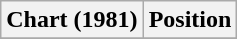<table class="wikitable plainrowheaders">
<tr>
<th>Chart (1981)</th>
<th>Position</th>
</tr>
<tr>
</tr>
</table>
